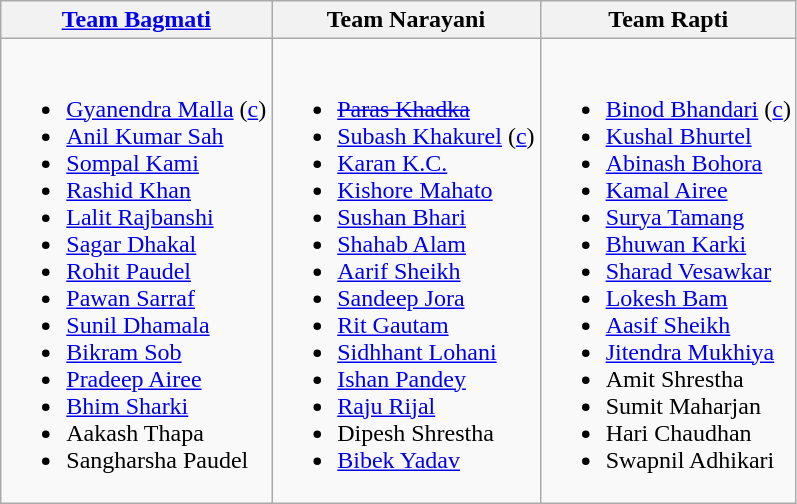<table class="wikitable">
<tr>
<th><a href='#'>Team Bagmati</a></th>
<th>Team Narayani</th>
<th>Team Rapti</th>
</tr>
<tr>
<td><br><ul><li><a href='#'>Gyanendra Malla</a> (<a href='#'>c</a>)</li><li><a href='#'>Anil Kumar Sah</a></li><li><a href='#'>Sompal Kami</a></li><li><a href='#'>Rashid Khan</a></li><li><a href='#'>Lalit Rajbanshi</a></li><li><a href='#'>Sagar Dhakal</a></li><li><a href='#'>Rohit Paudel</a></li><li><a href='#'>Pawan Sarraf</a></li><li><a href='#'>Sunil Dhamala</a></li><li><a href='#'>Bikram Sob</a></li><li><a href='#'>Pradeep Airee</a></li><li><a href='#'>Bhim Sharki</a></li><li>Aakash Thapa</li><li>Sangharsha Paudel</li></ul></td>
<td><br><ul><li><a href='#'><s>Paras Khadka</s></a></li><li><a href='#'>Subash Khakurel</a> (<a href='#'>c</a>)</li><li><a href='#'>Karan K.C.</a></li><li><a href='#'>Kishore Mahato</a></li><li><a href='#'>Sushan Bhari</a></li><li><a href='#'>Shahab Alam</a></li><li><a href='#'>Aarif Sheikh</a></li><li><a href='#'>Sandeep Jora</a></li><li><a href='#'>Rit Gautam</a></li><li><a href='#'>Sidhhant Lohani</a></li><li><a href='#'>Ishan Pandey</a></li><li><a href='#'>Raju Rijal</a></li><li>Dipesh Shrestha</li><li><a href='#'>Bibek Yadav</a></li></ul></td>
<td><br><ul><li><a href='#'>Binod Bhandari</a> (<a href='#'>c</a>)</li><li><a href='#'>Kushal Bhurtel</a></li><li><a href='#'>Abinash Bohora</a></li><li><a href='#'>Kamal Airee</a></li><li><a href='#'>Surya Tamang</a></li><li><a href='#'>Bhuwan Karki</a></li><li><a href='#'>Sharad Vesawkar</a></li><li><a href='#'>Lokesh Bam</a></li><li><a href='#'>Aasif Sheikh</a></li><li><a href='#'>Jitendra Mukhiya</a></li><li>Amit Shrestha</li><li>Sumit Maharjan</li><li>Hari Chaudhan</li><li>Swapnil Adhikari</li></ul></td>
</tr>
</table>
